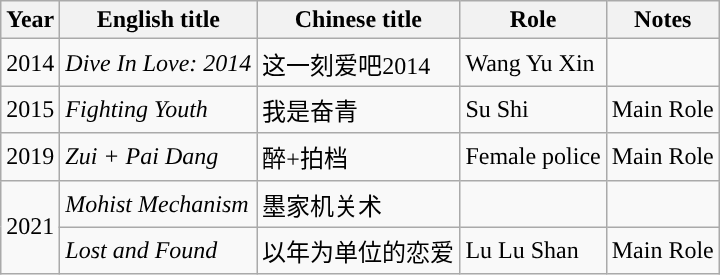<table class="wikitable">
<tr>
<th>Year</th>
<th>English title</th>
<th>Chinese title</th>
<th>Role</th>
<th>Notes</th>
</tr>
<tr>
<td>2014</td>
<td><em>Dive In Love: 2014</em></td>
<td>这一刻爱吧2014</td>
<td>Wang Yu Xin</td>
<td></td>
</tr>
<tr>
<td>2015</td>
<td><em>Fighting Youth</em></td>
<td>我是奋青</td>
<td>Su Shi</td>
<td>Main Role</td>
</tr>
<tr>
<td>2019</td>
<td><em>Zui + Pai Dang</em></td>
<td>醉+拍档</td>
<td>Female police</td>
<td>Main Role</td>
</tr>
<tr>
<td rowspan=2>2021</td>
<td><em>Mohist Mechanism</em></td>
<td>墨家机关术</td>
<td></td>
<td></td>
</tr>
<tr>
<td><em>Lost and Found</em></td>
<td>以年为单位的恋爱</td>
<td>Lu Lu Shan</td>
<td>Main Role</td>
</tr>
</table>
